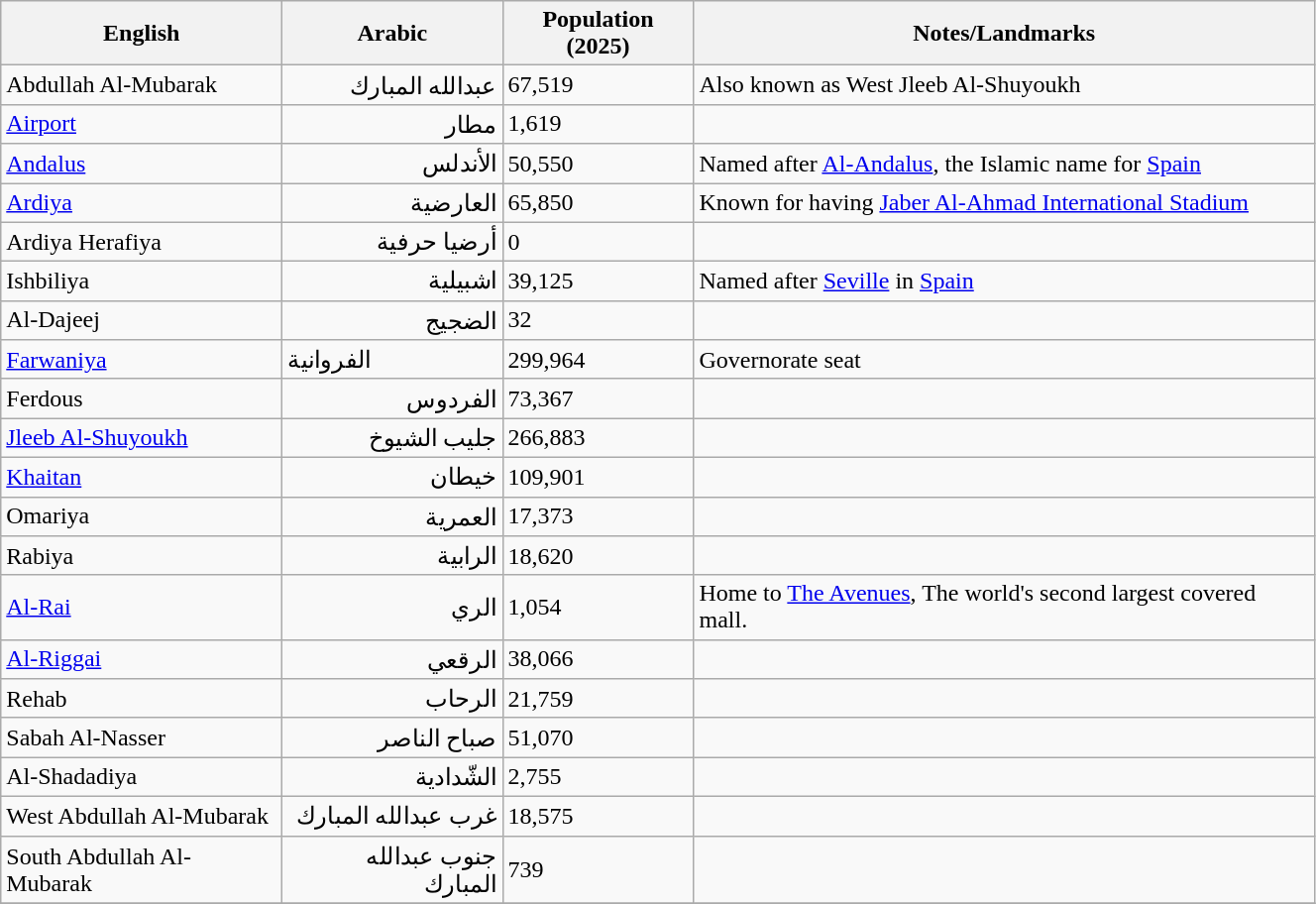<table class="wikitable sortable" width="70%">
<tr>
<th bgcolor="#98FB98">English</th>
<th bgcolor="#98FB98">Arabic</th>
<th>Population (2025)</th>
<th>Notes/Landmarks</th>
</tr>
<tr ---->
<td>Abdullah Al-Mubarak</td>
<td align="right">عبدالله المبارك</td>
<td>67,519</td>
<td>Also known as West Jleeb Al-Shuyoukh</td>
</tr>
<tr ---->
<td><a href='#'>Airport</a></td>
<td align="right">مطار</td>
<td>1,619</td>
<td></td>
</tr>
<tr ---->
<td><a href='#'>Andalus</a></td>
<td align=right>الأندلس</td>
<td>50,550</td>
<td>Named after <a href='#'>Al-Andalus</a>, the Islamic name for <a href='#'>Spain</a></td>
</tr>
<tr ---->
<td><a href='#'>Ardiya</a></td>
<td align=right>العارضية</td>
<td>65,850</td>
<td>Known for having <a href='#'>Jaber Al-Ahmad International Stadium</a></td>
</tr>
<tr ---->
<td>Ardiya Herafiya</td>
<td align=right>أرضيا حرفية</td>
<td>0</td>
<td></td>
</tr>
<tr ---->
<td>Ishbiliya</td>
<td align="right">اشبيلية</td>
<td>39,125</td>
<td>Named after <a href='#'>Seville</a> in <a href='#'>Spain</a></td>
</tr>
<tr ---->
<td>Al-Dajeej</td>
<td align="right">الضجيج</td>
<td>32</td>
<td></td>
</tr>
<tr ---->
<td><a href='#'>Farwaniya</a></td>
<td>الفروانية</td>
<td>299,964</td>
<td>Governorate seat</td>
</tr>
<tr ---->
<td>Ferdous</td>
<td align="right">الفردوس</td>
<td>73,367</td>
<td></td>
</tr>
<tr ---->
<td><a href='#'>Jleeb Al-Shuyoukh</a></td>
<td align="right">جليب الشيوخ</td>
<td>266,883</td>
<td></td>
</tr>
<tr ---->
<td><a href='#'>Khaitan</a></td>
<td align=right>خيطان</td>
<td>109,901</td>
<td></td>
</tr>
<tr ---->
<td>Omariya</td>
<td align="right">العمرية</td>
<td>17,373</td>
<td></td>
</tr>
<tr ---->
<td>Rabiya</td>
<td align="right">الرابية</td>
<td>18,620</td>
<td></td>
</tr>
<tr ---->
<td><a href='#'>Al-Rai</a></td>
<td align=right>الري</td>
<td>1,054</td>
<td>Home to <a href='#'>The Avenues</a>, The world's second largest covered mall.</td>
</tr>
<tr ---->
<td><a href='#'>Al-Riggai</a></td>
<td align="right">الرقعي</td>
<td>38,066</td>
<td></td>
</tr>
<tr ---->
<td>Rehab</td>
<td align="right">الرحاب</td>
<td>21,759</td>
<td></td>
</tr>
<tr ---->
<td>Sabah Al-Nasser</td>
<td align="right">صباح الناصر</td>
<td>51,070</td>
<td></td>
</tr>
<tr ---->
<td>Al-Shadadiya</td>
<td align="right">الشّدادية</td>
<td>2,755</td>
</tr>
<tr ---->
<td>West Abdullah Al-Mubarak</td>
<td align="right">غرب عبدالله المبارك</td>
<td>18,575</td>
<td></td>
</tr>
<tr ---->
<td>South Abdullah Al-Mubarak</td>
<td align="right">جنوب عبدالله المبارك</td>
<td>739</td>
<td></td>
</tr>
<tr ---->
</tr>
</table>
